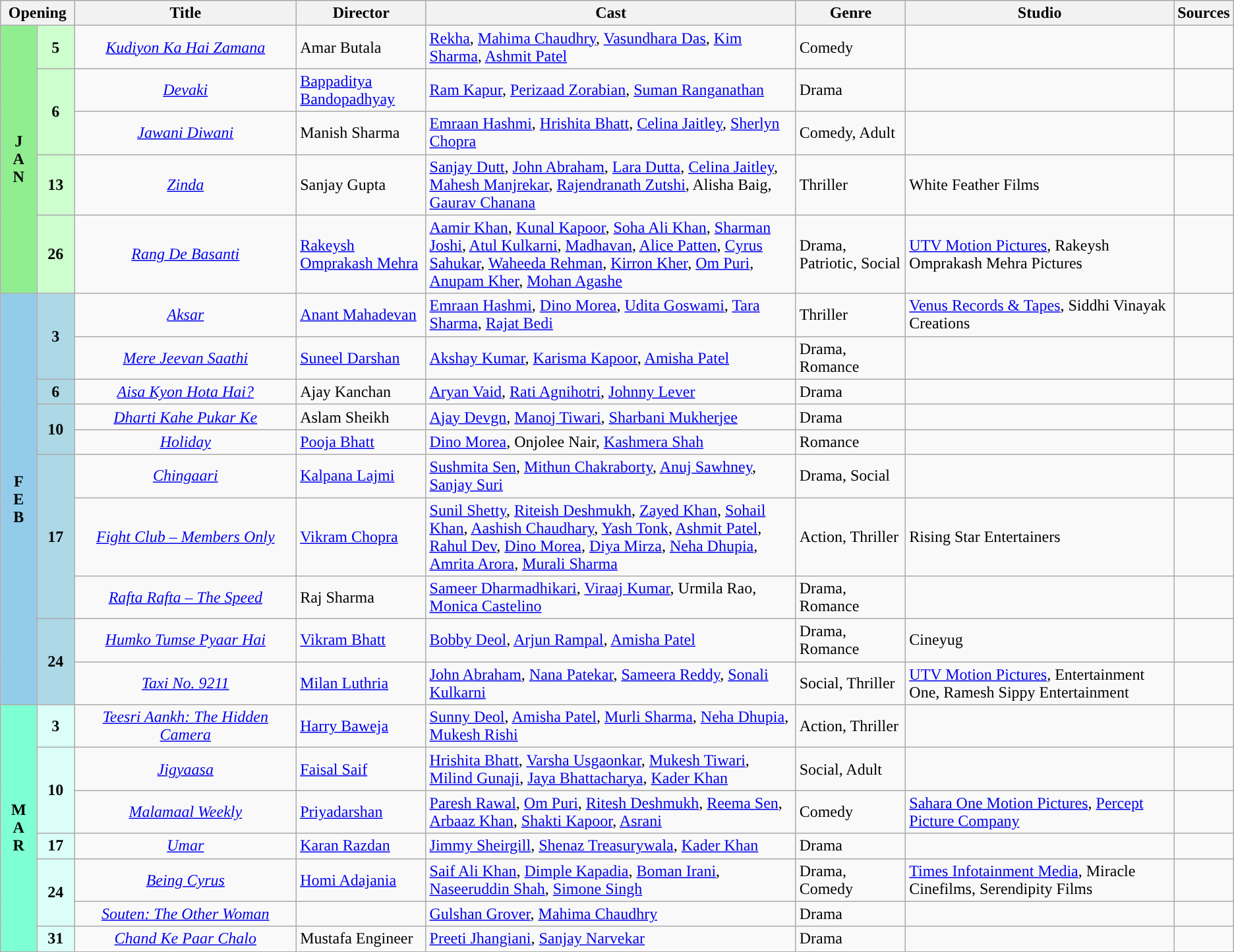<table class="wikitable">
<tr style="background:#b0e0e6;text-align:center;">
<th colspan="2" style="width:6%;"><strong>Opening</strong></th>
<th style="width:18%;"><strong>Title</strong></th>
<th style="width:10.5%;"><strong>Director</strong></th>
<th style="width:30%;"><strong>Cast</strong></th>
<th>Genre</th>
<th>Studio</th>
<th>Sources</th>
</tr>
<tr>
<td rowspan="5" style="text-align:center; background:lightGreen; textcolor:#000;"><strong>J<br>A<br>N</strong></td>
<td rowspan="1" style="text-align:center;background:#cdfecd;"><strong>5</strong></td>
<td style="text-align:center;"><em><a href='#'>Kudiyon Ka Hai Zamana</a></em></td>
<td>Amar Butala</td>
<td><a href='#'>Rekha</a>, <a href='#'>Mahima Chaudhry</a>, <a href='#'>Vasundhara Das</a>, <a href='#'>Kim Sharma</a>, <a href='#'>Ashmit Patel</a></td>
<td>Comedy</td>
<td></td>
<td></td>
</tr>
<tr>
<td rowspan="2" style="text-align:center;background:#cdfecd;"><strong>6</strong></td>
<td style="text-align:center;"><em><a href='#'>Devaki</a></em></td>
<td><a href='#'>Bappaditya Bandopadhyay</a></td>
<td><a href='#'>Ram Kapur</a>, <a href='#'>Perizaad Zorabian</a>, <a href='#'>Suman Ranganathan</a></td>
<td>Drama</td>
<td></td>
<td></td>
</tr>
<tr>
<td style="text-align:center;"><em><a href='#'>Jawani Diwani</a></em></td>
<td>Manish Sharma</td>
<td><a href='#'>Emraan Hashmi</a>, <a href='#'>Hrishita Bhatt</a>, <a href='#'>Celina Jaitley</a>, <a href='#'>Sherlyn Chopra</a></td>
<td>Comedy, Adult</td>
<td></td>
<td></td>
</tr>
<tr>
<td style="text-align:center;background:#cdfecd;"><strong>13</strong></td>
<td style="text-align:center;"><em><a href='#'>Zinda</a></em></td>
<td>Sanjay Gupta</td>
<td><a href='#'>Sanjay Dutt</a>, <a href='#'>John Abraham</a>, <a href='#'>Lara Dutta</a>, <a href='#'>Celina Jaitley</a>, <a href='#'>Mahesh Manjrekar</a>, <a href='#'>Rajendranath Zutshi</a>, Alisha Baig, <a href='#'>Gaurav Chanana</a></td>
<td>Thriller</td>
<td>White Feather Films</td>
<td></td>
</tr>
<tr>
<td rowspan="1" style="text-align:center;background:#cdfecd;"><strong>26</strong></td>
<td style="text-align:center;"><em><a href='#'>Rang De Basanti</a></em></td>
<td><a href='#'>Rakeysh Omprakash Mehra</a></td>
<td><a href='#'>Aamir Khan</a>, <a href='#'>Kunal Kapoor</a>, <a href='#'>Soha Ali Khan</a>, <a href='#'>Sharman Joshi</a>, <a href='#'>Atul Kulkarni</a>, <a href='#'>Madhavan</a>, <a href='#'>Alice Patten</a>, <a href='#'>Cyrus Sahukar</a>, <a href='#'>Waheeda Rehman</a>, <a href='#'>Kirron Kher</a>, <a href='#'>Om Puri</a>, <a href='#'>Anupam Kher</a>, <a href='#'>Mohan Agashe</a></td>
<td>Drama, Patriotic, Social</td>
<td><a href='#'>UTV Motion Pictures</a>, Rakeysh Omprakash Mehra Pictures</td>
<td></td>
</tr>
<tr>
<td rowspan="10" style="text-align:center; background:#93CCEA; textcolor:#000;"><strong>F<br>E<br>B</strong></td>
<td rowspan="2" style="text-align:center;background:lightBlue;"><strong>3</strong></td>
<td style="text-align:center;"><em><a href='#'>Aksar</a></em></td>
<td><a href='#'>Anant Mahadevan</a></td>
<td><a href='#'>Emraan Hashmi</a>, <a href='#'>Dino Morea</a>, <a href='#'>Udita Goswami</a>, <a href='#'>Tara Sharma</a>, <a href='#'>Rajat Bedi</a></td>
<td>Thriller</td>
<td><a href='#'>Venus Records & Tapes</a>, Siddhi Vinayak Creations</td>
<td></td>
</tr>
<tr>
<td style="text-align:center;"><em><a href='#'>Mere Jeevan Saathi</a></em></td>
<td><a href='#'>Suneel Darshan</a></td>
<td><a href='#'>Akshay Kumar</a>, <a href='#'>Karisma Kapoor</a>, <a href='#'>Amisha Patel</a></td>
<td>Drama, Romance</td>
<td></td>
<td></td>
</tr>
<tr>
<td rowspan="1" style="text-align:center;background:lightBlue;"><strong>6</strong></td>
<td style="text-align:center;"><em><a href='#'>Aisa Kyon Hota Hai?</a></em></td>
<td>Ajay Kanchan</td>
<td><a href='#'>Aryan Vaid</a>, <a href='#'>Rati Agnihotri</a>, <a href='#'>Johnny Lever</a></td>
<td>Drama</td>
<td></td>
<td></td>
</tr>
<tr>
<td rowspan="2" style="text-align:center; background:lightBlue;"><strong>10</strong></td>
<td style="text-align:center;"><em><a href='#'>Dharti Kahe Pukar Ke</a></em></td>
<td>Aslam Sheikh</td>
<td><a href='#'>Ajay Devgn</a>, <a href='#'>Manoj Tiwari</a>, <a href='#'>Sharbani Mukherjee</a></td>
<td>Drama</td>
<td></td>
<td></td>
</tr>
<tr>
<td style="text-align:center;"><em><a href='#'>Holiday</a></em></td>
<td><a href='#'>Pooja Bhatt</a></td>
<td><a href='#'>Dino Morea</a>, Onjolee Nair, <a href='#'>Kashmera Shah</a></td>
<td>Romance</td>
<td></td>
<td></td>
</tr>
<tr>
<td rowspan="3" style="text-align:center;background:lightBlue;"><strong>17</strong></td>
<td style="text-align:center;"><em><a href='#'>Chingaari</a></em></td>
<td><a href='#'>Kalpana Lajmi</a></td>
<td><a href='#'>Sushmita Sen</a>, <a href='#'>Mithun Chakraborty</a>, <a href='#'>Anuj Sawhney</a>, <a href='#'>Sanjay Suri</a></td>
<td>Drama, Social</td>
<td></td>
<td></td>
</tr>
<tr>
<td style="text-align:center;"><em><a href='#'>Fight Club – Members Only</a></em></td>
<td><a href='#'>Vikram Chopra</a></td>
<td><a href='#'>Sunil Shetty</a>, <a href='#'>Riteish Deshmukh</a>, <a href='#'>Zayed Khan</a>, <a href='#'>Sohail Khan</a>, <a href='#'>Aashish Chaudhary</a>, <a href='#'>Yash Tonk</a>, <a href='#'>Ashmit Patel</a>, <a href='#'>Rahul Dev</a>, <a href='#'>Dino Morea</a>, <a href='#'>Diya Mirza</a>, <a href='#'>Neha Dhupia</a>, <a href='#'>Amrita Arora</a>, <a href='#'>Murali Sharma</a></td>
<td>Action, Thriller</td>
<td>Rising Star Entertainers</td>
<td></td>
</tr>
<tr>
<td style="text-align:center;"><em><a href='#'>Rafta Rafta – The Speed</a></em></td>
<td>Raj Sharma</td>
<td><a href='#'>Sameer Dharmadhikari</a>, <a href='#'>Viraaj Kumar</a>, Urmila Rao, <a href='#'>Monica Castelino</a></td>
<td>Drama, Romance</td>
<td></td>
<td></td>
</tr>
<tr>
<td rowspan="2" style="text-align:center;background:lightBlue;"><strong>24</strong></td>
<td style="text-align:center;"><em><a href='#'>Humko Tumse Pyaar Hai</a></em></td>
<td><a href='#'>Vikram Bhatt</a></td>
<td><a href='#'>Bobby Deol</a>, <a href='#'>Arjun Rampal</a>, <a href='#'>Amisha Patel</a></td>
<td>Drama, Romance</td>
<td>Cineyug</td>
<td></td>
</tr>
<tr>
<td style="text-align:center;"><em><a href='#'>Taxi No. 9211</a></em></td>
<td><a href='#'>Milan Luthria</a></td>
<td><a href='#'>John Abraham</a>, <a href='#'>Nana Patekar</a>, <a href='#'>Sameera Reddy</a>, <a href='#'>Sonali Kulkarni</a></td>
<td>Social, Thriller</td>
<td><a href='#'>UTV Motion Pictures</a>, Entertainment One, Ramesh Sippy Entertainment</td>
<td></td>
</tr>
<tr>
<td rowspan="7" style="text-align:center; background:#7FFFD4; textcolor:#000;"><strong>M<br>A<br>R</strong></td>
<td rowspan="1" style="text-align:center;background:#dbfff8;"><strong>3</strong></td>
<td style="text-align:center;"><em><a href='#'>Teesri Aankh: The Hidden Camera</a></em></td>
<td><a href='#'>Harry Baweja</a></td>
<td><a href='#'>Sunny Deol</a>, <a href='#'>Amisha Patel</a>, <a href='#'>Murli Sharma</a>, <a href='#'>Neha Dhupia</a>, <a href='#'>Mukesh Rishi</a></td>
<td>Action, Thriller</td>
<td></td>
<td></td>
</tr>
<tr>
<td rowspan="2" style="text-align:center;background:#dbfff8;"><strong>10</strong></td>
<td style="text-align:center;"><em><a href='#'>Jigyaasa</a></em></td>
<td><a href='#'>Faisal Saif</a></td>
<td><a href='#'>Hrishita Bhatt</a>, <a href='#'>Varsha Usgaonkar</a>, <a href='#'>Mukesh Tiwari</a>, <a href='#'>Milind Gunaji</a>, <a href='#'>Jaya Bhattacharya</a>, <a href='#'>Kader Khan</a></td>
<td>Social, Adult</td>
<td></td>
<td></td>
</tr>
<tr>
<td style="text-align:center;"><em><a href='#'>Malamaal Weekly</a></em></td>
<td><a href='#'>Priyadarshan</a></td>
<td><a href='#'>Paresh Rawal</a>, <a href='#'>Om Puri</a>, <a href='#'>Ritesh Deshmukh</a>, <a href='#'>Reema Sen</a>, <a href='#'>Arbaaz Khan</a>, <a href='#'>Shakti Kapoor</a>, <a href='#'>Asrani</a></td>
<td>Comedy</td>
<td><a href='#'>Sahara One Motion Pictures</a>, <a href='#'>Percept Picture Company</a></td>
<td></td>
</tr>
<tr>
<td rowspan="1" style="text-align:center;background:#dbfff8;"><strong>17</strong></td>
<td style="text-align:center;"><em><a href='#'>Umar</a></em></td>
<td><a href='#'>Karan Razdan</a></td>
<td><a href='#'>Jimmy Sheirgill</a>, <a href='#'>Shenaz Treasurywala</a>, <a href='#'>Kader Khan</a></td>
<td>Drama</td>
<td></td>
<td></td>
</tr>
<tr>
<td rowspan="2" style="text-align:center;background:#dbfff8;"><strong>24</strong></td>
<td style="text-align:center;"><em><a href='#'>Being Cyrus</a></em></td>
<td><a href='#'>Homi Adajania</a></td>
<td><a href='#'>Saif Ali Khan</a>, <a href='#'>Dimple Kapadia</a>, <a href='#'>Boman Irani</a>, <a href='#'>Naseeruddin Shah</a>, <a href='#'>Simone Singh</a></td>
<td>Drama, Comedy</td>
<td><a href='#'>Times Infotainment Media</a>, Miracle Cinefilms, Serendipity Films</td>
<td></td>
</tr>
<tr>
<td style="text-align:center;"><em><a href='#'>Souten: The Other Woman</a></em></td>
<td></td>
<td><a href='#'>Gulshan Grover</a>, <a href='#'>Mahima Chaudhry</a></td>
<td>Drama</td>
<td></td>
<td></td>
</tr>
<tr>
<td rowspan="1" style="text-align:center;background:#dbfff8;"><strong>31</strong></td>
<td style="text-align:center;"><em><a href='#'>Chand Ke Paar Chalo</a></em></td>
<td>Mustafa Engineer</td>
<td><a href='#'>Preeti Jhangiani</a>, <a href='#'>Sanjay Narvekar</a></td>
<td>Drama</td>
<td></td>
<td></td>
</tr>
<tr>
</tr>
</table>
